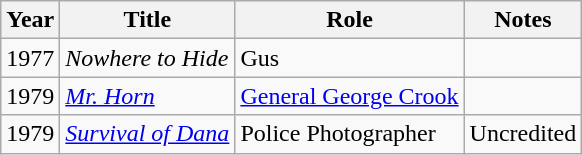<table class="wikitable">
<tr>
<th>Year</th>
<th>Title</th>
<th>Role</th>
<th>Notes</th>
</tr>
<tr>
<td>1977</td>
<td><em>Nowhere to Hide</em></td>
<td>Gus</td>
<td></td>
</tr>
<tr>
<td>1979</td>
<td><em><a href='#'>Mr. Horn</a></em></td>
<td><a href='#'>General George Crook</a></td>
<td></td>
</tr>
<tr>
<td>1979</td>
<td><em><a href='#'>Survival of Dana</a></em></td>
<td>Police Photographer</td>
<td>Uncredited</td>
</tr>
</table>
